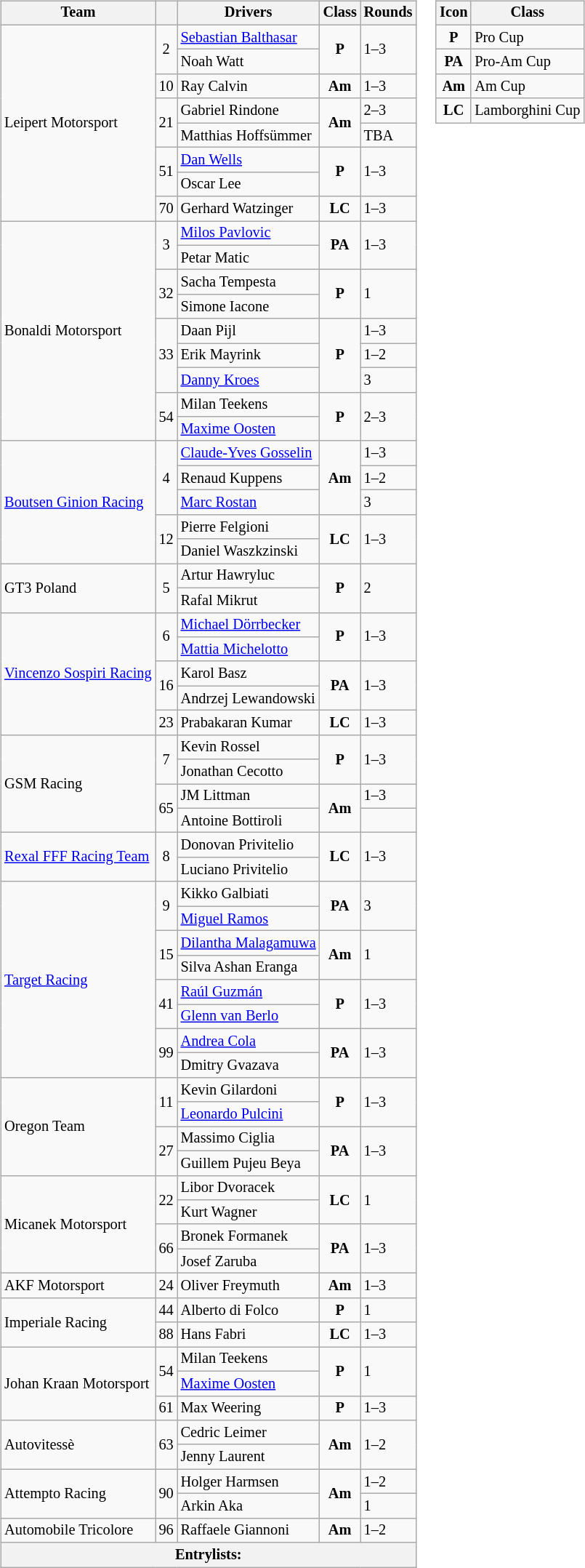<table>
<tr>
<td><br><table class="wikitable" style="font-size: 85%;">
<tr>
<th>Team</th>
<th></th>
<th>Drivers</th>
<th>Class</th>
<th>Rounds</th>
</tr>
<tr>
<td rowspan=8> Leipert Motorsport</td>
<td rowspan=2 align=center>2</td>
<td> <a href='#'>Sebastian Balthasar</a></td>
<td rowspan=2 align=center><strong><span>P</span></strong></td>
<td rowspan=2>1–3</td>
</tr>
<tr>
<td> Noah Watt</td>
</tr>
<tr>
<td align=center>10</td>
<td> Ray Calvin</td>
<td align=center><strong><span>Am</span></strong></td>
<td>1–3</td>
</tr>
<tr>
<td rowspan=2 align=center>21</td>
<td> Gabriel Rindone</td>
<td rowspan=2 align=center><strong><span>Am</span></strong></td>
<td>2–3</td>
</tr>
<tr>
<td> Matthias Hoffsümmer</td>
<td>TBA</td>
</tr>
<tr>
<td rowspan=2 align=center>51</td>
<td> <a href='#'>Dan Wells</a></td>
<td rowspan=2 align=center><strong><span>P</span></strong></td>
<td rowspan=2>1–3</td>
</tr>
<tr>
<td> Oscar Lee</td>
</tr>
<tr>
<td align=center>70</td>
<td> Gerhard Watzinger</td>
<td align=center><strong><span>LC</span></strong></td>
<td>1–3</td>
</tr>
<tr>
<td rowspan=9> Bonaldi Motorsport</td>
<td rowspan=2 align=center>3</td>
<td> <a href='#'>Milos Pavlovic</a></td>
<td rowspan=2 align=center><strong><span>PA</span></strong></td>
<td rowspan=2>1–3</td>
</tr>
<tr>
<td> Petar Matic</td>
</tr>
<tr>
<td rowspan=2 align=center>32</td>
<td> Sacha Tempesta</td>
<td rowspan=2 align=center><strong><span>P</span></strong></td>
<td rowspan=2>1</td>
</tr>
<tr>
<td> Simone Iacone</td>
</tr>
<tr>
<td rowspan=3 align=center>33</td>
<td> Daan Pijl</td>
<td rowspan=3 align=center><strong><span>P</span></strong></td>
<td>1–3</td>
</tr>
<tr>
<td> Erik Mayrink</td>
<td>1–2</td>
</tr>
<tr>
<td> <a href='#'>Danny Kroes</a></td>
<td>3</td>
</tr>
<tr>
<td rowspan=2 align=center>54</td>
<td> Milan Teekens</td>
<td rowspan=2 align=center><strong><span>P</span></strong></td>
<td rowspan=2>2–3</td>
</tr>
<tr>
<td> <a href='#'>Maxime Oosten</a></td>
</tr>
<tr>
<td rowspan=5> <a href='#'>Boutsen Ginion Racing</a></td>
<td rowspan=3 align=center>4</td>
<td> <a href='#'>Claude-Yves Gosselin</a></td>
<td rowspan=3 align=center><strong><span>Am</span></strong></td>
<td>1–3</td>
</tr>
<tr>
<td> Renaud Kuppens</td>
<td>1–2</td>
</tr>
<tr>
<td> <a href='#'>Marc Rostan</a></td>
<td>3</td>
</tr>
<tr>
<td rowspan=2 align=center>12</td>
<td> Pierre Felgioni</td>
<td rowspan=2 align=center><strong><span>LC</span></strong></td>
<td rowspan=2>1–3</td>
</tr>
<tr>
<td> Daniel Waszkzinski</td>
</tr>
<tr>
<td rowspan=2> GT3 Poland</td>
<td rowspan=2 align=center>5</td>
<td> Artur Hawryluc</td>
<td rowspan=2 align=center><strong><span>P</span></strong></td>
<td rowspan=2>2</td>
</tr>
<tr>
<td> Rafal Mikrut</td>
</tr>
<tr>
<td rowspan=5> <a href='#'>Vincenzo Sospiri Racing</a></td>
<td rowspan=2 align=center>6</td>
<td> <a href='#'>Michael Dörrbecker</a></td>
<td rowspan=2 align=center><strong><span>P</span></strong></td>
<td rowspan=2>1–3</td>
</tr>
<tr>
<td> <a href='#'>Mattia Michelotto</a></td>
</tr>
<tr>
<td rowspan=2 align=center>16</td>
<td> Karol Basz</td>
<td rowspan=2 align=center><strong><span>PA</span></strong></td>
<td rowspan=2>1–3</td>
</tr>
<tr>
<td> Andrzej Lewandowski</td>
</tr>
<tr>
<td align=center>23</td>
<td> Prabakaran Kumar</td>
<td align=center><strong><span>LC</span></strong></td>
<td>1–3</td>
</tr>
<tr>
<td rowspan=4> GSM Racing</td>
<td rowspan=2 align=center>7</td>
<td> Kevin Rossel</td>
<td rowspan=2 align=center><strong><span>P</span></strong></td>
<td rowspan=2>1–3</td>
</tr>
<tr>
<td> Jonathan Cecotto</td>
</tr>
<tr>
<td rowspan=2 align=center>65</td>
<td> JM Littman</td>
<td rowspan=2 align=center><strong><span>Am</span></strong></td>
<td>1–3</td>
</tr>
<tr>
<td> Antoine Bottiroli</td>
<td></td>
</tr>
<tr>
<td rowspan=2> <a href='#'>Rexal FFF Racing Team</a></td>
<td rowspan=2 align=center>8</td>
<td> Donovan Privitelio</td>
<td rowspan=2 align=center><strong><span>LC</span></strong></td>
<td rowspan=2>1–3</td>
</tr>
<tr>
<td> Luciano Privitelio</td>
</tr>
<tr>
<td rowspan=8> <a href='#'>Target Racing</a></td>
<td rowspan=2 align=center>9</td>
<td> Kikko Galbiati</td>
<td rowspan=2 align=center><strong><span>PA</span></strong></td>
<td rowspan=2>3</td>
</tr>
<tr>
<td> <a href='#'>Miguel Ramos</a></td>
</tr>
<tr>
<td rowspan=2 align=center>15</td>
<td> <a href='#'>Dilantha Malagamuwa</a></td>
<td rowspan=2 align=center><strong><span>Am</span></strong></td>
<td rowspan=2>1</td>
</tr>
<tr>
<td> Silva Ashan Eranga</td>
</tr>
<tr>
<td rowspan=2 align=center>41</td>
<td> <a href='#'>Raúl Guzmán</a></td>
<td rowspan=2 align=center><strong><span>P</span></strong></td>
<td rowspan=2>1–3</td>
</tr>
<tr>
<td> <a href='#'>Glenn van Berlo</a></td>
</tr>
<tr>
<td rowspan=2 align=center>99</td>
<td> <a href='#'>Andrea Cola</a></td>
<td rowspan=2 align=center><strong><span>PA</span></strong></td>
<td rowspan=2>1–3</td>
</tr>
<tr>
<td> Dmitry Gvazava</td>
</tr>
<tr>
<td rowspan=4> Oregon Team</td>
<td rowspan=2 align=center>11</td>
<td> Kevin Gilardoni</td>
<td rowspan=2 align=center><strong><span>P</span></strong></td>
<td rowspan=2>1–3</td>
</tr>
<tr>
<td> <a href='#'>Leonardo Pulcini</a></td>
</tr>
<tr>
<td rowspan=2 align=center>27</td>
<td> Massimo Ciglia</td>
<td rowspan=2 align=center><strong><span>PA</span></strong></td>
<td rowspan=2>1–3</td>
</tr>
<tr>
<td> Guillem Pujeu Beya</td>
</tr>
<tr>
<td rowspan=4> Micanek Motorsport</td>
<td rowspan=2 align=center>22</td>
<td> Libor Dvoracek</td>
<td rowspan=2 align=center><strong><span>LC</span></strong></td>
<td rowspan=2>1</td>
</tr>
<tr>
<td> Kurt Wagner</td>
</tr>
<tr>
<td rowspan=2 align=center>66</td>
<td> Bronek Formanek</td>
<td rowspan=2 align=center><strong><span>PA</span></strong></td>
<td rowspan=2>1–3</td>
</tr>
<tr>
<td> Josef Zaruba</td>
</tr>
<tr>
<td> AKF Motorsport</td>
<td align=center>24</td>
<td> Oliver Freymuth</td>
<td align=center><strong><span>Am</span></strong></td>
<td>1–3</td>
</tr>
<tr>
<td rowspan=2> Imperiale Racing</td>
<td align=center>44</td>
<td> Alberto di Folco</td>
<td align=center><strong><span>P</span></strong></td>
<td>1</td>
</tr>
<tr>
<td align=center>88</td>
<td> Hans Fabri</td>
<td align=center><strong><span>LC</span></strong></td>
<td>1–3</td>
</tr>
<tr>
<td rowspan=3> Johan Kraan Motorsport</td>
<td rowspan=2 align=center>54</td>
<td> Milan Teekens</td>
<td rowspan=2 align=center><strong><span>P</span></strong></td>
<td rowspan=2>1</td>
</tr>
<tr>
<td> <a href='#'>Maxime Oosten</a></td>
</tr>
<tr>
<td align=center>61</td>
<td> Max Weering</td>
<td align=center><strong><span>P</span></strong></td>
<td>1–3</td>
</tr>
<tr>
<td rowspan=2> Autovitessè</td>
<td rowspan=2 align=center>63</td>
<td> Cedric Leimer</td>
<td rowspan=2 align=center><strong><span>Am</span></strong></td>
<td rowspan=2>1–2</td>
</tr>
<tr>
<td> Jenny Laurent</td>
</tr>
<tr>
<td rowspan=2> Attempto Racing</td>
<td rowspan=2 align=center>90</td>
<td> Holger Harmsen</td>
<td rowspan=2 align=center><strong><span>Am</span></strong></td>
<td>1–2</td>
</tr>
<tr>
<td> Arkin Aka</td>
<td>1</td>
</tr>
<tr>
<td> Automobile Tricolore</td>
<td align=center>96</td>
<td> Raffaele Giannoni</td>
<td align=center><strong><span>Am</span></strong></td>
<td>1–2</td>
</tr>
<tr>
<th colspan=5>Entrylists:</th>
</tr>
</table>
</td>
<td valign="top"><br><table class="wikitable" style="font-size: 85%;">
<tr>
<th>Icon</th>
<th>Class</th>
</tr>
<tr>
<td align=center><strong><span>P</span></strong></td>
<td>Pro Cup</td>
</tr>
<tr>
<td align=center><strong><span>PA</span></strong></td>
<td>Pro-Am Cup</td>
</tr>
<tr>
<td align=center><strong><span>Am</span></strong></td>
<td>Am Cup</td>
</tr>
<tr>
<td align=center><strong><span>LC</span></strong></td>
<td>Lamborghini Cup</td>
</tr>
</table>
</td>
</tr>
</table>
